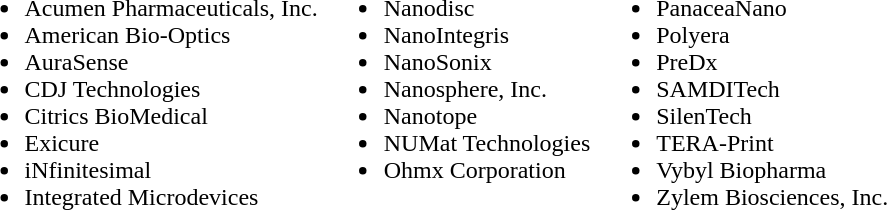<table>
<tr>
<td valign=top><br><ul><li>Acumen Pharmaceuticals, Inc.</li><li>American Bio-Optics</li><li>AuraSense</li><li>CDJ Technologies</li><li>Citrics BioMedical</li><li>Exicure</li><li>iNfinitesimal</li><li>Integrated Microdevices</li></ul></td>
<td valign=top><br><ul><li>Nanodisc</li><li>NanoIntegris</li><li>NanoSonix</li><li>Nanosphere, Inc.</li><li>Nanotope</li><li>NUMat Technologies</li><li>Ohmx Corporation</li></ul></td>
<td valign=top><br><ul><li>PanaceaNano</li><li>Polyera</li><li>PreDx</li><li>SAMDITech</li><li>SilenTech</li><li>TERA-Print</li><li>Vybyl Biopharma</li><li>Zylem Biosciences, Inc.</li></ul></td>
</tr>
</table>
